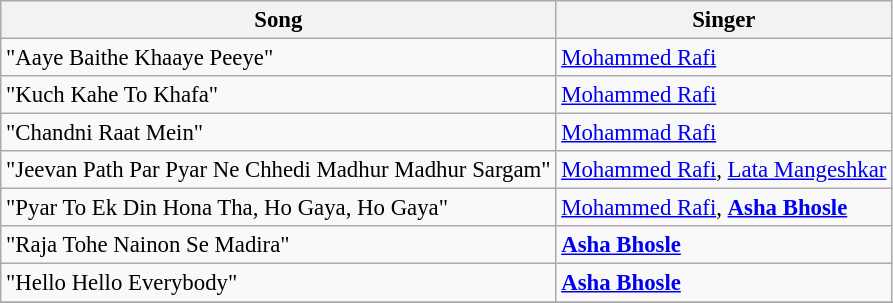<table class="wikitable" style="font-size:95%;">
<tr>
<th>Song</th>
<th>Singer</th>
</tr>
<tr>
<td>"Aaye Baithe Khaaye Peeye"</td>
<td><a href='#'>Mohammed Rafi</a></td>
</tr>
<tr>
<td>"Kuch Kahe To Khafa"</td>
<td><a href='#'>Mohammed Rafi</a></td>
</tr>
<tr>
<td>"Chandni Raat Mein"</td>
<td><a href='#'>Mohammad Rafi</a></td>
</tr>
<tr>
<td>"Jeevan Path Par Pyar Ne Chhedi Madhur Madhur Sargam"</td>
<td><a href='#'>Mohammed Rafi</a>, <a href='#'>Lata Mangeshkar</a></td>
</tr>
<tr>
<td>"Pyar To Ek Din Hona Tha, Ho Gaya, Ho Gaya"</td>
<td><a href='#'>Mohammed Rafi</a>, <strong><a href='#'>Asha Bhosle</a></strong></td>
</tr>
<tr>
<td>"Raja Tohe Nainon Se Madira"</td>
<td><strong><a href='#'>Asha Bhosle</a></strong></td>
</tr>
<tr>
<td>"Hello Hello Everybody"</td>
<td><strong><a href='#'>Asha Bhosle</a></strong></td>
</tr>
<tr>
</tr>
</table>
